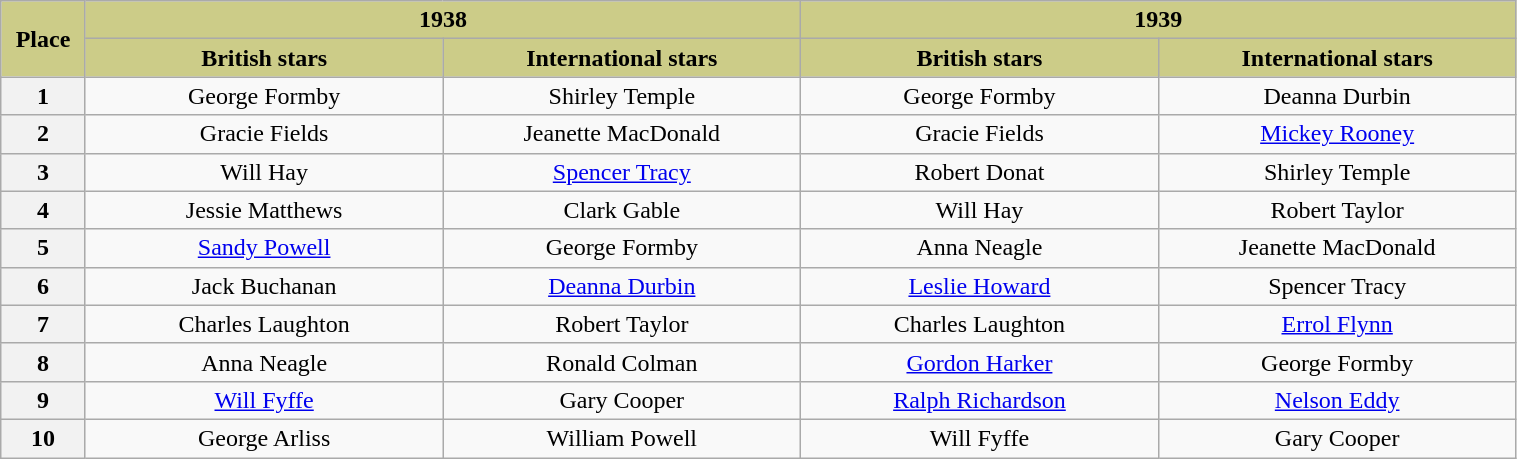<table class="wikitable" width="80%">
<tr>
<th scope="col" style="background:#CC8" width="4%" rowspan="2">Place</th>
<th style="background:#CC8" colspan="2">1938</th>
<th style="background:#CC8" colspan="2">1939</th>
</tr>
<tr>
<th scope="col" style="background:#CC8" width="18%">British stars</th>
<th scope="col" style="background:#CC8" width="18%">International stars</th>
<th scope="col" style="background:#CC8" width="18%">British stars</th>
<th scope="col" style="background:#CC8" width="18%">International stars</th>
</tr>
<tr align="center">
<th scope="row">1</th>
<td>George Formby</td>
<td>Shirley Temple</td>
<td>George Formby</td>
<td>Deanna Durbin</td>
</tr>
<tr align="center">
<th scope="row">2</th>
<td>Gracie Fields</td>
<td>Jeanette MacDonald</td>
<td>Gracie Fields</td>
<td><a href='#'>Mickey Rooney</a></td>
</tr>
<tr align="center">
<th scope="row">3</th>
<td>Will Hay</td>
<td><a href='#'>Spencer Tracy</a></td>
<td>Robert Donat</td>
<td>Shirley Temple</td>
</tr>
<tr align="center">
<th scope="row">4</th>
<td>Jessie Matthews</td>
<td>Clark Gable</td>
<td>Will Hay</td>
<td>Robert Taylor</td>
</tr>
<tr align="center">
<th scope="row">5</th>
<td><a href='#'>Sandy Powell</a></td>
<td>George Formby</td>
<td>Anna Neagle</td>
<td>Jeanette MacDonald</td>
</tr>
<tr align="center">
<th scope="row">6</th>
<td>Jack Buchanan</td>
<td><a href='#'>Deanna Durbin</a></td>
<td><a href='#'>Leslie Howard</a></td>
<td>Spencer Tracy</td>
</tr>
<tr align="center">
<th scope="row">7</th>
<td>Charles Laughton</td>
<td>Robert Taylor</td>
<td>Charles Laughton</td>
<td><a href='#'>Errol Flynn</a></td>
</tr>
<tr align="center">
<th scope="row">8</th>
<td>Anna Neagle</td>
<td>Ronald Colman</td>
<td><a href='#'>Gordon Harker</a></td>
<td>George Formby</td>
</tr>
<tr align="center">
<th scope="row">9</th>
<td><a href='#'>Will Fyffe</a></td>
<td>Gary Cooper</td>
<td><a href='#'>Ralph Richardson</a></td>
<td><a href='#'>Nelson Eddy</a></td>
</tr>
<tr align="center">
<th scope="row">10</th>
<td>George Arliss<br></td>
<td>William Powell</td>
<td>Will Fyffe</td>
<td>Gary Cooper</td>
</tr>
</table>
